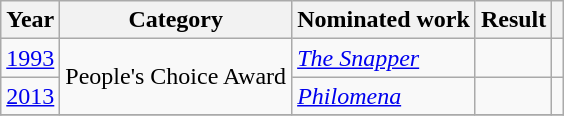<table class="wikitable">
<tr>
<th>Year</th>
<th>Category</th>
<th>Nominated work</th>
<th>Result</th>
<th></th>
</tr>
<tr>
<td><a href='#'>1993</a></td>
<td rowspan=2>People's Choice Award</td>
<td><em><a href='#'>The Snapper</a></em></td>
<td></td>
<td></td>
</tr>
<tr>
<td><a href='#'>2013</a></td>
<td><em><a href='#'>Philomena</a></em></td>
<td></td>
<td></td>
</tr>
<tr>
</tr>
</table>
